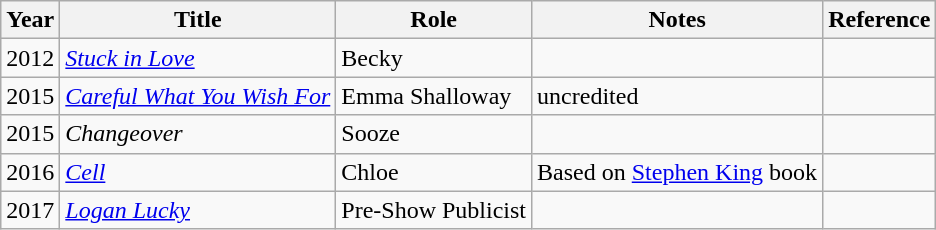<table class="wikitable">
<tr>
<th>Year</th>
<th>Title</th>
<th>Role</th>
<th>Notes</th>
<th>Reference</th>
</tr>
<tr>
<td>2012</td>
<td><em><a href='#'>Stuck in Love</a></em></td>
<td>Becky</td>
<td></td>
<td></td>
</tr>
<tr>
<td>2015</td>
<td><em><a href='#'>Careful What You Wish For</a></em></td>
<td>Emma Shalloway</td>
<td>uncredited</td>
<td></td>
</tr>
<tr>
<td>2015</td>
<td><em>Changeover</em></td>
<td>Sooze</td>
<td></td>
<td></td>
</tr>
<tr>
<td>2016</td>
<td><em><a href='#'>Cell</a></em></td>
<td>Chloe</td>
<td>Based on <a href='#'>Stephen King</a> book</td>
<td></td>
</tr>
<tr>
<td>2017</td>
<td><em><a href='#'>Logan Lucky</a></em></td>
<td>Pre-Show Publicist</td>
<td></td>
<td></td>
</tr>
</table>
